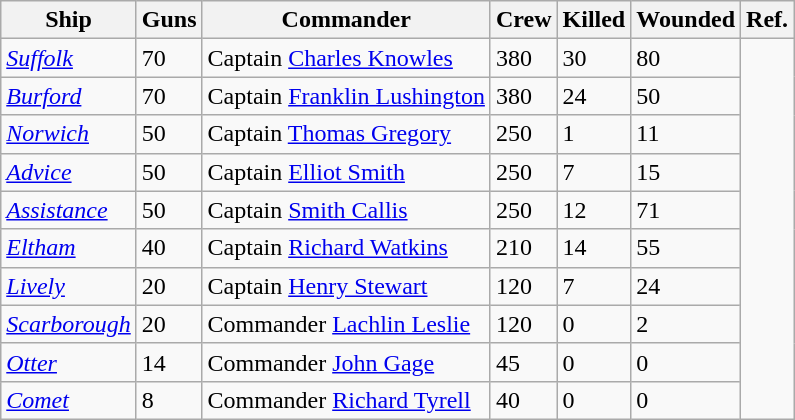<table class="wikitable">
<tr>
<th style="#ffffff;">Ship</th>
<th style="#ffffff;">Guns</th>
<th style="#ffffff;">Commander</th>
<th style="#ffffff;">Crew</th>
<th style="#ffffff;">Killed</th>
<th style="#ffffff;">Wounded</th>
<th style="#ffffff;">Ref.</th>
</tr>
<tr>
<td><a href='#'><em>Suffolk</em></a></td>
<td>70</td>
<td>Captain <a href='#'>Charles Knowles</a></td>
<td>380</td>
<td>30</td>
<td>80</td>
<td rowspan=10></td>
</tr>
<tr>
<td><a href='#'><em>Burford</em></a></td>
<td>70</td>
<td>Captain <a href='#'>Franklin Lushington</a></td>
<td>380</td>
<td>24</td>
<td>50</td>
</tr>
<tr>
<td><a href='#'><em>Norwich</em></a></td>
<td>50</td>
<td>Captain <a href='#'>Thomas Gregory</a></td>
<td>250</td>
<td>1</td>
<td>11</td>
</tr>
<tr>
<td><a href='#'><em>Advice</em></a></td>
<td>50</td>
<td>Captain <a href='#'>Elliot Smith</a></td>
<td>250</td>
<td>7</td>
<td>15</td>
</tr>
<tr>
<td><a href='#'><em>Assistance</em></a></td>
<td>50</td>
<td>Captain <a href='#'>Smith Callis</a></td>
<td>250</td>
<td>12</td>
<td>71</td>
</tr>
<tr>
<td><a href='#'><em>Eltham</em></a></td>
<td>40</td>
<td>Captain <a href='#'>Richard Watkins</a></td>
<td>210</td>
<td>14</td>
<td>55</td>
</tr>
<tr>
<td><a href='#'><em>Lively</em></a></td>
<td>20</td>
<td>Captain <a href='#'>Henry Stewart</a></td>
<td>120</td>
<td>7</td>
<td>24</td>
</tr>
<tr>
<td><a href='#'><em>Scarborough</em></a></td>
<td>20</td>
<td>Commander <a href='#'>Lachlin Leslie</a></td>
<td>120</td>
<td>0</td>
<td>2</td>
</tr>
<tr>
<td><a href='#'><em>Otter</em></a></td>
<td>14</td>
<td>Commander <a href='#'>John Gage</a></td>
<td>45</td>
<td>0</td>
<td>0</td>
</tr>
<tr>
<td><a href='#'><em>Comet</em></a></td>
<td>8</td>
<td>Commander <a href='#'>Richard Tyrell</a></td>
<td>40</td>
<td>0</td>
<td>0</td>
</tr>
</table>
